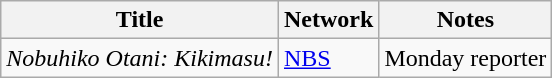<table class="wikitable">
<tr>
<th>Title</th>
<th>Network</th>
<th>Notes</th>
</tr>
<tr>
<td><em>Nobuhiko Otani: Kikimasu!</em></td>
<td><a href='#'>NBS</a></td>
<td>Monday reporter</td>
</tr>
</table>
